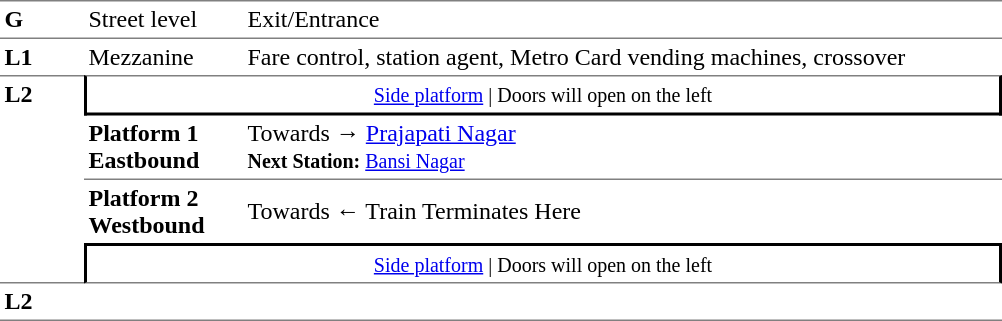<table table border=0 cellspacing=0 cellpadding=3>
<tr>
<td style="border-bottom:solid 1px grey;border-top:solid 1px grey;" width=50 valign=top><strong>G</strong></td>
<td style="border-top:solid 1px grey;border-bottom:solid 1px grey;" width=100 valign=top>Street level</td>
<td style="border-top:solid 1px grey;border-bottom:solid 1px grey;" width=500 valign=top>Exit/Entrance</td>
</tr>
<tr>
<td valign=top><strong>L1</strong></td>
<td valign=top>Mezzanine</td>
<td valign=top>Fare control, station agent, Metro Card vending machines, crossover<br></td>
</tr>
<tr>
<td style="border-top:solid 1px grey;border-bottom:solid 1px grey;" width=50 rowspan=4 valign=top><strong>L2</strong></td>
<td style="border-top:solid 1px grey;border-right:solid 2px black;border-left:solid 2px black;border-bottom:solid 2px black;text-align:center;" colspan=2><small><a href='#'>Side platform</a> | Doors will open on the left </small></td>
</tr>
<tr>
<td style="border-bottom:solid 1px grey;" width=100><span><strong>Platform 1</strong><br><strong>Eastbound</strong></span></td>
<td style="border-bottom:solid 1px grey;" width=500>Towards → <a href='#'>Prajapati Nagar</a><br><small><strong>Next Station:</strong> <a href='#'>Bansi Nagar</a></small></td>
</tr>
<tr>
<td><span><strong>Platform 2</strong><br><strong>Westbound</strong></span></td>
<td>Towards ← Train Terminates Here</td>
</tr>
<tr>
<td style="border-top:solid 2px black;border-right:solid 2px black;border-left:solid 2px black;border-bottom:solid 1px grey;" colspan=2  align=center><small><a href='#'>Side platform</a> | Doors will open on the left </small></td>
</tr>
<tr>
<td style="border-bottom:solid 1px grey;" width=50 rowspan=2 valign=top><strong>L2</strong></td>
<td style="border-bottom:solid 1px grey;" width=100></td>
<td style="border-bottom:solid 1px grey;" width=500></td>
</tr>
<tr>
</tr>
</table>
